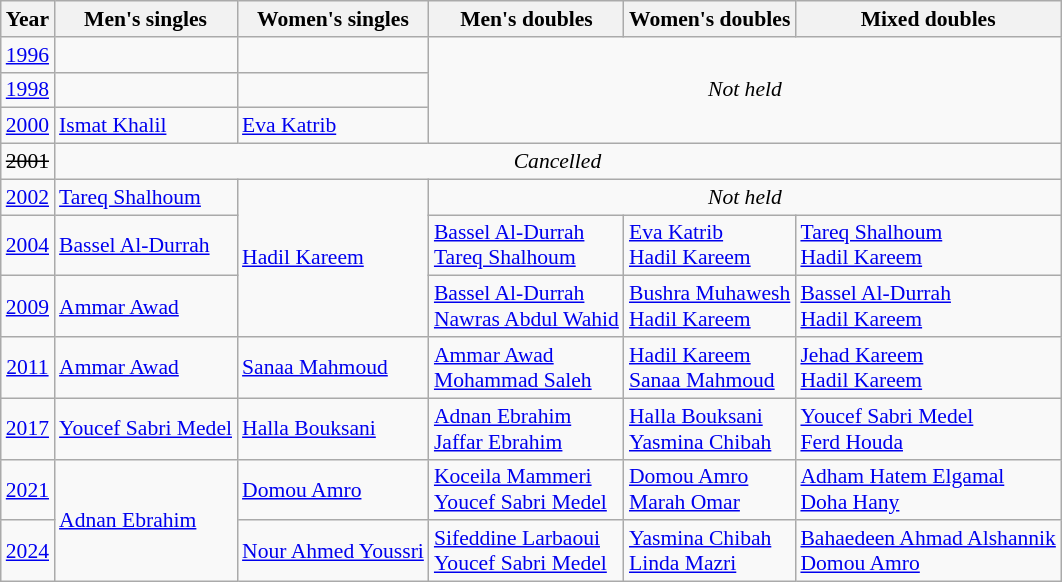<table class="wikitable" style="font-size:90%;">
<tr>
<th>Year</th>
<th>Men's singles</th>
<th>Women's singles</th>
<th>Men's doubles</th>
<th>Women's doubles</th>
<th>Mixed doubles</th>
</tr>
<tr>
<td><a href='#'>1996</a></td>
<td></td>
<td></td>
<td align="center" colspan="3" rowspan="3"><em>Not held</em></td>
</tr>
<tr>
<td><a href='#'>1998</a></td>
<td></td>
<td></td>
</tr>
<tr>
<td><a href='#'>2000</a></td>
<td> <a href='#'>Ismat Khalil</a></td>
<td> <a href='#'>Eva Katrib</a></td>
</tr>
<tr>
<td><s>2001</s></td>
<td colspan="5" align="center"><em>Cancelled</em></td>
</tr>
<tr>
<td align="center"><a href='#'>2002</a></td>
<td> <a href='#'>Tareq Shalhoum</a></td>
<td rowspan="3"> <a href='#'>Hadil Kareem</a></td>
<td align="center" colspan="3"><em>Not held</em></td>
</tr>
<tr>
<td align="center"><a href='#'>2004</a></td>
<td> <a href='#'>Bassel Al-Durrah</a></td>
<td> <a href='#'>Bassel Al-Durrah</a><br> <a href='#'>Tareq Shalhoum</a></td>
<td> <a href='#'>Eva Katrib</a><br> <a href='#'>Hadil Kareem</a></td>
<td> <a href='#'>Tareq Shalhoum</a><br> <a href='#'>Hadil Kareem</a></td>
</tr>
<tr>
<td align="center"><a href='#'>2009</a></td>
<td> <a href='#'>Ammar Awad</a></td>
<td> <a href='#'>Bassel Al-Durrah</a><br> <a href='#'>Nawras Abdul Wahid</a></td>
<td> <a href='#'>Bushra Muhawesh</a><br> <a href='#'>Hadil Kareem</a></td>
<td> <a href='#'>Bassel Al-Durrah</a><br> <a href='#'>Hadil Kareem</a></td>
</tr>
<tr>
<td align="center"><a href='#'>2011</a></td>
<td> <a href='#'>Ammar Awad</a></td>
<td> <a href='#'>Sanaa Mahmoud</a></td>
<td> <a href='#'>Ammar Awad</a><br> <a href='#'>Mohammad Saleh</a></td>
<td> <a href='#'>Hadil Kareem</a> <br> <a href='#'>Sanaa Mahmoud</a></td>
<td> <a href='#'>Jehad Kareem</a><br> <a href='#'>Hadil Kareem</a></td>
</tr>
<tr>
<td><a href='#'>2017</a></td>
<td> <a href='#'>Youcef Sabri Medel</a></td>
<td> <a href='#'>Halla Bouksani</a></td>
<td> <a href='#'>Adnan Ebrahim</a><br> <a href='#'>Jaffar Ebrahim</a></td>
<td> <a href='#'>Halla Bouksani</a><br> <a href='#'>Yasmina Chibah</a></td>
<td> <a href='#'>Youcef Sabri Medel</a><br> <a href='#'>Ferd Houda</a></td>
</tr>
<tr>
<td><a href='#'>2021</a></td>
<td rowspan="2"> <a href='#'>Adnan Ebrahim</a></td>
<td> <a href='#'>Domou Amro</a></td>
<td> <a href='#'>Koceila Mammeri</a><br> <a href='#'>Youcef Sabri Medel</a></td>
<td> <a href='#'>Domou Amro</a> <br> <a href='#'>Marah Omar</a></td>
<td> <a href='#'>Adham Hatem Elgamal</a><br> <a href='#'>Doha Hany</a></td>
</tr>
<tr>
<td><a href='#'>2024</a></td>
<td> <a href='#'>Nour Ahmed Youssri</a></td>
<td> <a href='#'>Sifeddine Larbaoui</a><br> <a href='#'>Youcef Sabri Medel</a></td>
<td> <a href='#'>Yasmina Chibah</a><br> <a href='#'>Linda Mazri</a></td>
<td> <a href='#'>Bahaedeen Ahmad Alshannik</a> <br> <a href='#'>Domou Amro</a></td>
</tr>
</table>
